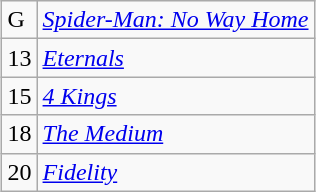<table class="wikitable sortable" style="margin:auto; margin:auto;">
<tr>
<td>G</td>
<td><em><a href='#'>Spider-Man: No Way Home</a></em></td>
</tr>
<tr>
<td>13</td>
<td><em><a href='#'>Eternals</a></em></td>
</tr>
<tr>
<td>15</td>
<td><em><a href='#'>4 Kings</a></em></td>
</tr>
<tr>
<td>18</td>
<td><em><a href='#'>The Medium</a></em></td>
</tr>
<tr>
<td>20</td>
<td><em><a href='#'>Fidelity</a></em></td>
</tr>
</table>
